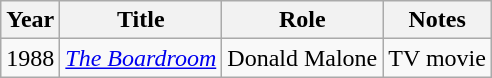<table class="wikitable sortable">
<tr>
<th>Year</th>
<th>Title</th>
<th>Role</th>
<th>Notes</th>
</tr>
<tr>
<td>1988</td>
<td><em><a href='#'>The Boardroom</a></em></td>
<td>Donald Malone</td>
<td>TV movie</td>
</tr>
</table>
